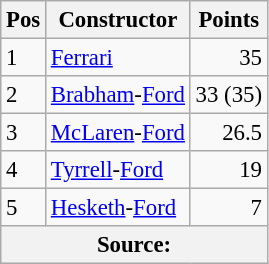<table class="wikitable" style="font-size: 95%;">
<tr>
<th>Pos</th>
<th>Constructor</th>
<th>Points</th>
</tr>
<tr>
<td>1</td>
<td> <a href='#'>Ferrari</a></td>
<td align="right">35</td>
</tr>
<tr>
<td>2</td>
<td> <a href='#'>Brabham</a>-<a href='#'>Ford</a></td>
<td align="right">33 (35)</td>
</tr>
<tr>
<td>3</td>
<td> <a href='#'>McLaren</a>-<a href='#'>Ford</a></td>
<td align="right">26.5</td>
</tr>
<tr>
<td>4</td>
<td> <a href='#'>Tyrrell</a>-<a href='#'>Ford</a></td>
<td align="right">19</td>
</tr>
<tr>
<td>5</td>
<td> <a href='#'>Hesketh</a>-<a href='#'>Ford</a></td>
<td align="right">7</td>
</tr>
<tr>
<th colspan=4>Source:</th>
</tr>
</table>
